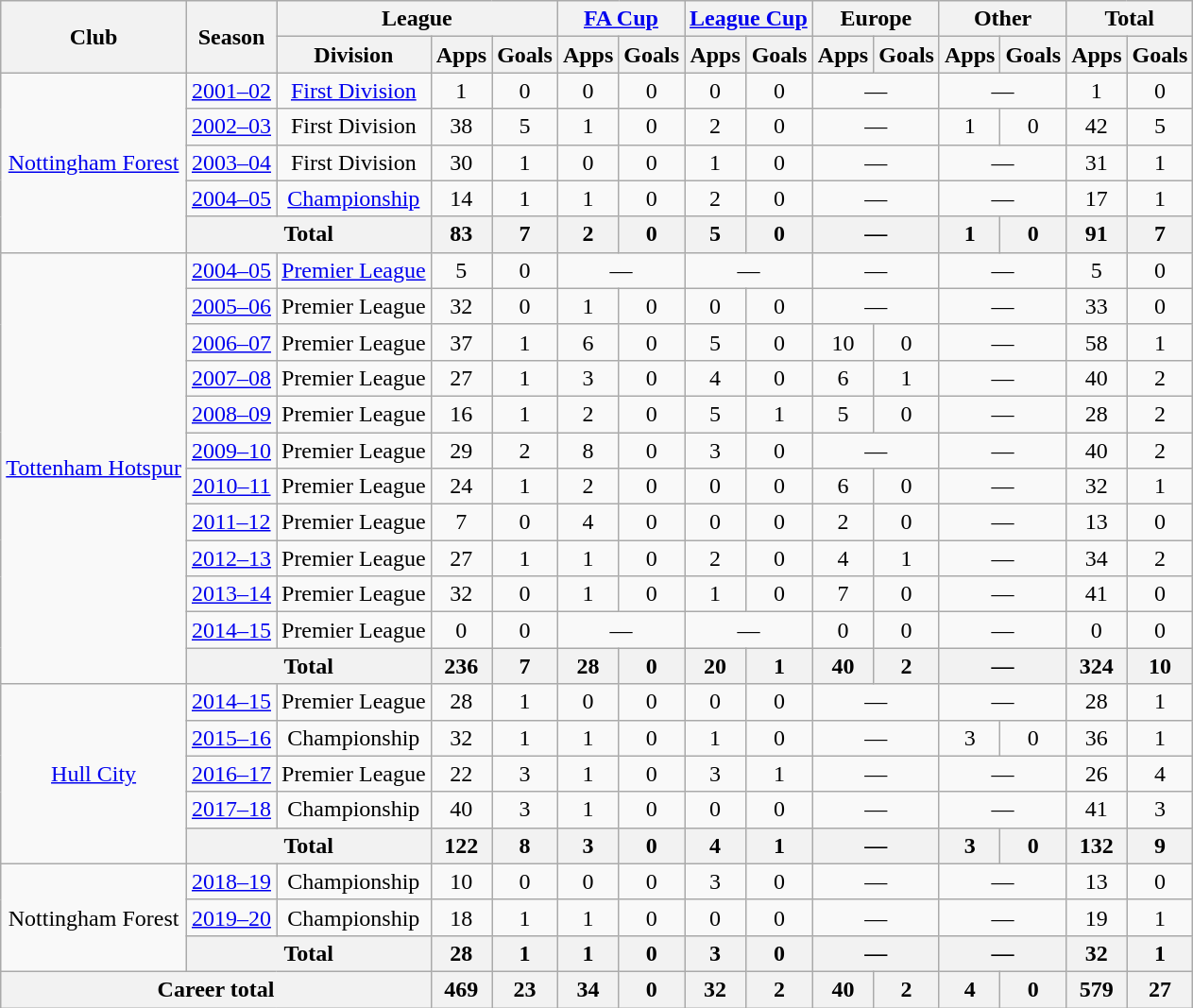<table class=wikitable style=text-align:center>
<tr>
<th rowspan=2>Club</th>
<th rowspan=2>Season</th>
<th colspan=3>League</th>
<th colspan=2><a href='#'>FA Cup</a></th>
<th colspan=2><a href='#'>League Cup</a></th>
<th colspan=2>Europe</th>
<th colspan=2>Other</th>
<th colspan=2>Total</th>
</tr>
<tr>
<th>Division</th>
<th>Apps</th>
<th>Goals</th>
<th>Apps</th>
<th>Goals</th>
<th>Apps</th>
<th>Goals</th>
<th>Apps</th>
<th>Goals</th>
<th>Apps</th>
<th>Goals</th>
<th>Apps</th>
<th>Goals</th>
</tr>
<tr>
<td rowspan=5><a href='#'>Nottingham Forest</a></td>
<td><a href='#'>2001–02</a></td>
<td><a href='#'>First Division</a></td>
<td>1</td>
<td>0</td>
<td>0</td>
<td>0</td>
<td>0</td>
<td>0</td>
<td colspan=2>—</td>
<td colspan=2>—</td>
<td>1</td>
<td>0</td>
</tr>
<tr>
<td><a href='#'>2002–03</a></td>
<td>First Division</td>
<td>38</td>
<td>5</td>
<td>1</td>
<td>0</td>
<td>2</td>
<td>0</td>
<td colspan=2>—</td>
<td>1</td>
<td>0</td>
<td>42</td>
<td>5</td>
</tr>
<tr>
<td><a href='#'>2003–04</a></td>
<td>First Division</td>
<td>30</td>
<td>1</td>
<td>0</td>
<td>0</td>
<td>1</td>
<td>0</td>
<td colspan=2>—</td>
<td colspan=2>—</td>
<td>31</td>
<td>1</td>
</tr>
<tr>
<td><a href='#'>2004–05</a></td>
<td><a href='#'>Championship</a></td>
<td>14</td>
<td>1</td>
<td>1</td>
<td>0</td>
<td>2</td>
<td>0</td>
<td colspan=2>—</td>
<td colspan=2>—</td>
<td>17</td>
<td>1</td>
</tr>
<tr>
<th colspan=2>Total</th>
<th>83</th>
<th>7</th>
<th>2</th>
<th>0</th>
<th>5</th>
<th>0</th>
<th colspan=2>—</th>
<th>1</th>
<th>0</th>
<th>91</th>
<th>7</th>
</tr>
<tr>
<td rowspan=12><a href='#'>Tottenham Hotspur</a></td>
<td><a href='#'>2004–05</a></td>
<td><a href='#'>Premier League</a></td>
<td>5</td>
<td>0</td>
<td colspan=2>—</td>
<td colspan=2>—</td>
<td colspan=2>—</td>
<td colspan=2>—</td>
<td>5</td>
<td>0</td>
</tr>
<tr>
<td><a href='#'>2005–06</a></td>
<td>Premier League</td>
<td>32</td>
<td>0</td>
<td>1</td>
<td>0</td>
<td>0</td>
<td>0</td>
<td colspan=2>—</td>
<td colspan=2>—</td>
<td>33</td>
<td>0</td>
</tr>
<tr>
<td><a href='#'>2006–07</a></td>
<td>Premier League</td>
<td>37</td>
<td>1</td>
<td>6</td>
<td>0</td>
<td>5</td>
<td>0</td>
<td>10</td>
<td>0</td>
<td colspan=2>—</td>
<td>58</td>
<td>1</td>
</tr>
<tr>
<td><a href='#'>2007–08</a></td>
<td>Premier League</td>
<td>27</td>
<td>1</td>
<td>3</td>
<td>0</td>
<td>4</td>
<td>0</td>
<td>6</td>
<td>1</td>
<td colspan=2>—</td>
<td>40</td>
<td>2</td>
</tr>
<tr>
<td><a href='#'>2008–09</a></td>
<td>Premier League</td>
<td>16</td>
<td>1</td>
<td>2</td>
<td>0</td>
<td>5</td>
<td>1</td>
<td>5</td>
<td>0</td>
<td colspan=2>—</td>
<td>28</td>
<td>2</td>
</tr>
<tr>
<td><a href='#'>2009–10</a></td>
<td>Premier League</td>
<td>29</td>
<td>2</td>
<td>8</td>
<td>0</td>
<td>3</td>
<td>0</td>
<td colspan=2>—</td>
<td colspan=2>—</td>
<td>40</td>
<td>2</td>
</tr>
<tr>
<td><a href='#'>2010–11</a></td>
<td>Premier League</td>
<td>24</td>
<td>1</td>
<td>2</td>
<td>0</td>
<td>0</td>
<td>0</td>
<td>6</td>
<td>0</td>
<td colspan=2>—</td>
<td>32</td>
<td>1</td>
</tr>
<tr>
<td><a href='#'>2011–12</a></td>
<td>Premier League</td>
<td>7</td>
<td>0</td>
<td>4</td>
<td>0</td>
<td>0</td>
<td>0</td>
<td>2</td>
<td>0</td>
<td colspan=2>—</td>
<td>13</td>
<td>0</td>
</tr>
<tr>
<td><a href='#'>2012–13</a></td>
<td>Premier League</td>
<td>27</td>
<td>1</td>
<td>1</td>
<td>0</td>
<td>2</td>
<td>0</td>
<td>4</td>
<td>1</td>
<td colspan=2>—</td>
<td>34</td>
<td>2</td>
</tr>
<tr>
<td><a href='#'>2013–14</a></td>
<td>Premier League</td>
<td>32</td>
<td>0</td>
<td>1</td>
<td>0</td>
<td>1</td>
<td>0</td>
<td>7</td>
<td>0</td>
<td colspan=2>—</td>
<td>41</td>
<td>0</td>
</tr>
<tr>
<td><a href='#'>2014–15</a></td>
<td>Premier League</td>
<td>0</td>
<td>0</td>
<td colspan=2>—</td>
<td colspan=2>—</td>
<td>0</td>
<td>0</td>
<td colspan=2>—</td>
<td>0</td>
<td>0</td>
</tr>
<tr>
<th colspan=2>Total</th>
<th>236</th>
<th>7</th>
<th>28</th>
<th>0</th>
<th>20</th>
<th>1</th>
<th>40</th>
<th>2</th>
<th colspan=2>—</th>
<th>324</th>
<th>10</th>
</tr>
<tr>
<td rowspan=5><a href='#'>Hull City</a></td>
<td><a href='#'>2014–15</a></td>
<td>Premier League</td>
<td>28</td>
<td>1</td>
<td>0</td>
<td>0</td>
<td>0</td>
<td>0</td>
<td colspan=2>—</td>
<td colspan=2>—</td>
<td>28</td>
<td>1</td>
</tr>
<tr>
<td><a href='#'>2015–16</a></td>
<td>Championship</td>
<td>32</td>
<td>1</td>
<td>1</td>
<td>0</td>
<td>1</td>
<td>0</td>
<td colspan=2>—</td>
<td>3</td>
<td>0</td>
<td>36</td>
<td>1</td>
</tr>
<tr>
<td><a href='#'>2016–17</a></td>
<td>Premier League</td>
<td>22</td>
<td>3</td>
<td>1</td>
<td>0</td>
<td>3</td>
<td>1</td>
<td colspan=2>—</td>
<td colspan=2>—</td>
<td>26</td>
<td>4</td>
</tr>
<tr>
<td><a href='#'>2017–18</a></td>
<td>Championship</td>
<td>40</td>
<td>3</td>
<td>1</td>
<td>0</td>
<td>0</td>
<td>0</td>
<td colspan=2>—</td>
<td colspan=2>—</td>
<td>41</td>
<td>3</td>
</tr>
<tr>
<th colspan=2>Total</th>
<th>122</th>
<th>8</th>
<th>3</th>
<th>0</th>
<th>4</th>
<th>1</th>
<th colspan=2>—</th>
<th>3</th>
<th>0</th>
<th>132</th>
<th>9</th>
</tr>
<tr>
<td rowspan=3>Nottingham Forest</td>
<td><a href='#'>2018–19</a></td>
<td>Championship</td>
<td>10</td>
<td>0</td>
<td>0</td>
<td>0</td>
<td>3</td>
<td>0</td>
<td colspan=2>—</td>
<td colspan=2>—</td>
<td>13</td>
<td>0</td>
</tr>
<tr>
<td><a href='#'>2019–20</a></td>
<td>Championship</td>
<td>18</td>
<td>1</td>
<td>1</td>
<td>0</td>
<td>0</td>
<td>0</td>
<td colspan=2>—</td>
<td colspan=2>—</td>
<td>19</td>
<td>1</td>
</tr>
<tr>
<th colspan=2>Total</th>
<th>28</th>
<th>1</th>
<th>1</th>
<th>0</th>
<th>3</th>
<th>0</th>
<th colspan=2>—</th>
<th colspan=2>—</th>
<th>32</th>
<th>1</th>
</tr>
<tr>
<th colspan=3>Career total</th>
<th>469</th>
<th>23</th>
<th>34</th>
<th>0</th>
<th>32</th>
<th>2</th>
<th>40</th>
<th>2</th>
<th>4</th>
<th>0</th>
<th>579</th>
<th>27</th>
</tr>
</table>
